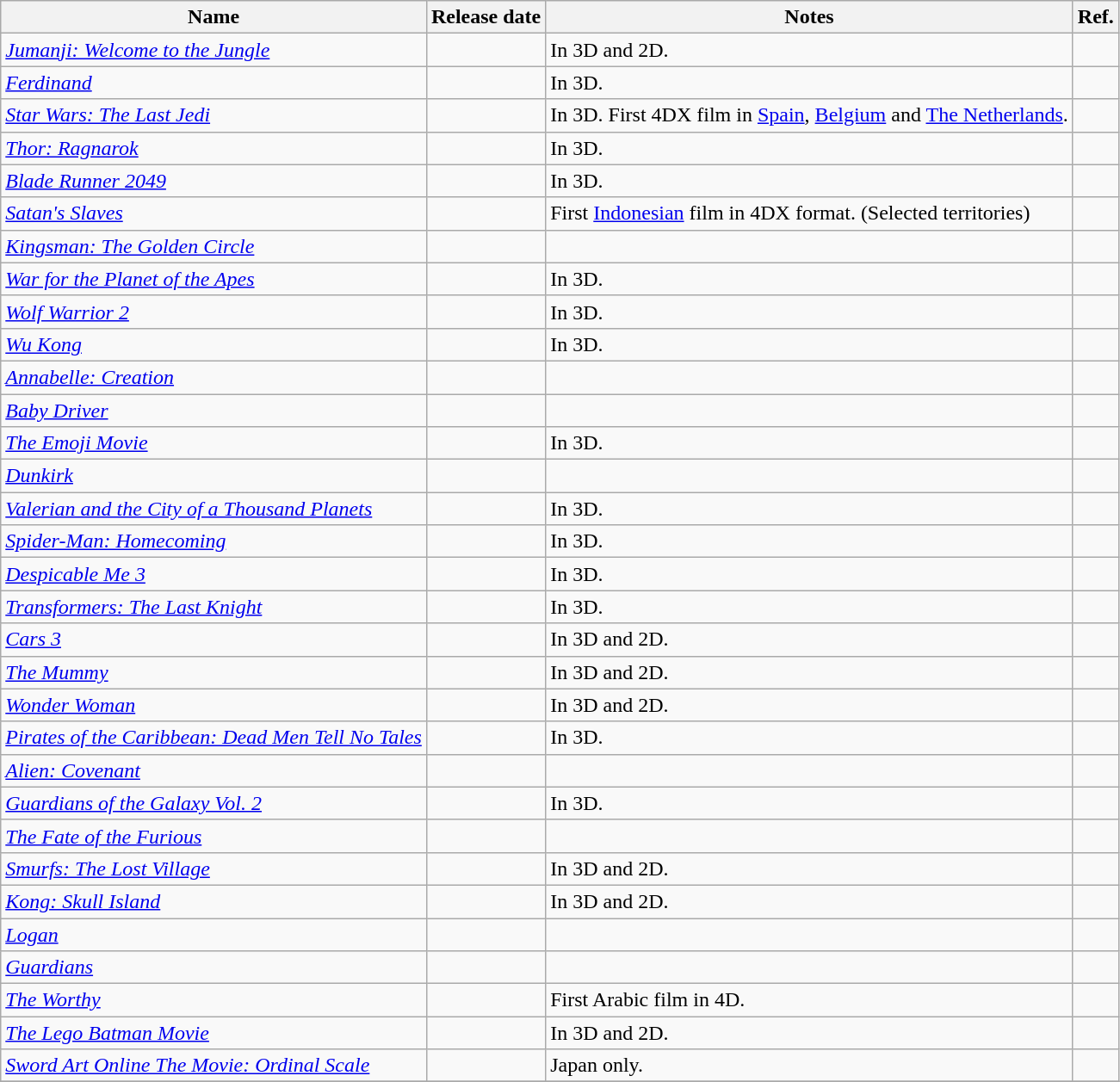<table class="wikitable sortable collapsible">
<tr>
<th scope="col">Name</th>
<th scope="col">Release date</th>
<th scope="col" class="unsortable">Notes</th>
<th scope="col" class="unsortable">Ref.</th>
</tr>
<tr>
<td><em><a href='#'>Jumanji: Welcome to the Jungle</a></em></td>
<td align=center></td>
<td>In 3D and 2D.</td>
<td></td>
</tr>
<tr>
<td><em><a href='#'>Ferdinand</a></em></td>
<td align=center></td>
<td>In 3D.</td>
<td></td>
</tr>
<tr>
<td><em><a href='#'>Star Wars: The Last Jedi</a></em></td>
<td align=center></td>
<td>In 3D. First 4DX film in <a href='#'>Spain</a>, <a href='#'>Belgium</a> and <a href='#'>The Netherlands</a>.</td>
<td></td>
</tr>
<tr>
<td><em><a href='#'>Thor: Ragnarok</a></em></td>
<td align=center></td>
<td>In 3D.</td>
<td></td>
</tr>
<tr>
<td><em><a href='#'>Blade Runner 2049</a></em></td>
<td align=center></td>
<td>In 3D.</td>
<td></td>
</tr>
<tr>
<td><em><a href='#'>Satan's Slaves</a></em></td>
<td align=center></td>
<td>First <a href='#'>Indonesian</a> film in 4DX format. (Selected territories)</td>
<td></td>
</tr>
<tr>
<td><em><a href='#'>Kingsman: The Golden Circle</a></em></td>
<td align=center></td>
<td></td>
<td></td>
</tr>
<tr>
<td><em><a href='#'>War for the Planet of the Apes</a></em></td>
<td align=center></td>
<td>In 3D.</td>
<td></td>
</tr>
<tr>
<td><em><a href='#'>Wolf Warrior 2</a></em></td>
<td align=center></td>
<td>In 3D.</td>
<td></td>
</tr>
<tr>
<td><em><a href='#'>Wu Kong</a></em></td>
<td align=center></td>
<td>In 3D.</td>
<td></td>
</tr>
<tr>
<td><em><a href='#'>Annabelle: Creation</a></em></td>
<td align=center></td>
<td></td>
<td></td>
</tr>
<tr>
<td><em><a href='#'>Baby Driver</a></em></td>
<td align=center></td>
<td></td>
<td></td>
</tr>
<tr>
<td><em><a href='#'>The Emoji Movie</a></em></td>
<td align=center></td>
<td>In 3D.</td>
<td></td>
</tr>
<tr>
<td><em><a href='#'>Dunkirk</a></em></td>
<td align=center></td>
<td></td>
<td></td>
</tr>
<tr>
<td><em><a href='#'>Valerian and the City of a Thousand Planets</a></em></td>
<td align=center></td>
<td>In 3D.</td>
<td></td>
</tr>
<tr>
<td><em><a href='#'>Spider-Man: Homecoming</a></em></td>
<td align=center></td>
<td>In 3D.</td>
<td></td>
</tr>
<tr>
<td><em><a href='#'>Despicable Me 3</a></em></td>
<td align=center></td>
<td>In 3D.</td>
<td></td>
</tr>
<tr>
<td><em><a href='#'>Transformers: The Last Knight</a></em></td>
<td align=center></td>
<td>In 3D.</td>
<td></td>
</tr>
<tr>
<td><em><a href='#'>Cars 3</a></em></td>
<td align=center></td>
<td>In 3D and 2D.</td>
<td></td>
</tr>
<tr>
<td><em><a href='#'>The Mummy</a></em></td>
<td align=center></td>
<td>In 3D and 2D.</td>
<td></td>
</tr>
<tr>
<td><em><a href='#'>Wonder Woman</a></em></td>
<td align=center></td>
<td>In 3D and 2D.</td>
<td></td>
</tr>
<tr>
<td><em><a href='#'>Pirates of the Caribbean: Dead Men Tell No Tales</a></em></td>
<td align=center></td>
<td>In 3D.</td>
<td></td>
</tr>
<tr>
<td><em><a href='#'>Alien: Covenant</a></em></td>
<td align=center></td>
<td></td>
<td></td>
</tr>
<tr>
<td><em><a href='#'>Guardians of the Galaxy Vol. 2</a></em></td>
<td align=center></td>
<td>In 3D.</td>
<td></td>
</tr>
<tr>
<td><em><a href='#'>The Fate of the Furious</a></em></td>
<td align=center></td>
<td></td>
<td></td>
</tr>
<tr>
<td><em><a href='#'>Smurfs: The Lost Village</a></em></td>
<td align=center></td>
<td>In 3D and 2D.</td>
<td></td>
</tr>
<tr>
<td><em><a href='#'>Kong: Skull Island</a></em></td>
<td align=center></td>
<td>In 3D and 2D.</td>
<td></td>
</tr>
<tr>
<td><em><a href='#'>Logan</a></em></td>
<td align=center></td>
<td></td>
<td></td>
</tr>
<tr>
<td><em><a href='#'>Guardians</a></em></td>
<td align=center></td>
<td></td>
<td></td>
</tr>
<tr>
<td><em><a href='#'>The Worthy</a></em></td>
<td align=center></td>
<td>First Arabic film in 4D.</td>
<td></td>
</tr>
<tr>
<td><em><a href='#'>The Lego Batman Movie</a></em></td>
<td align=center></td>
<td>In 3D and 2D.</td>
<td></td>
</tr>
<tr>
<td><em><a href='#'>Sword Art Online The Movie: Ordinal Scale</a></em></td>
<td align=center></td>
<td>Japan only.</td>
<td></td>
</tr>
<tr>
</tr>
</table>
